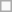<table class=wikitable>
<tr>
<td> </td>
</tr>
</table>
